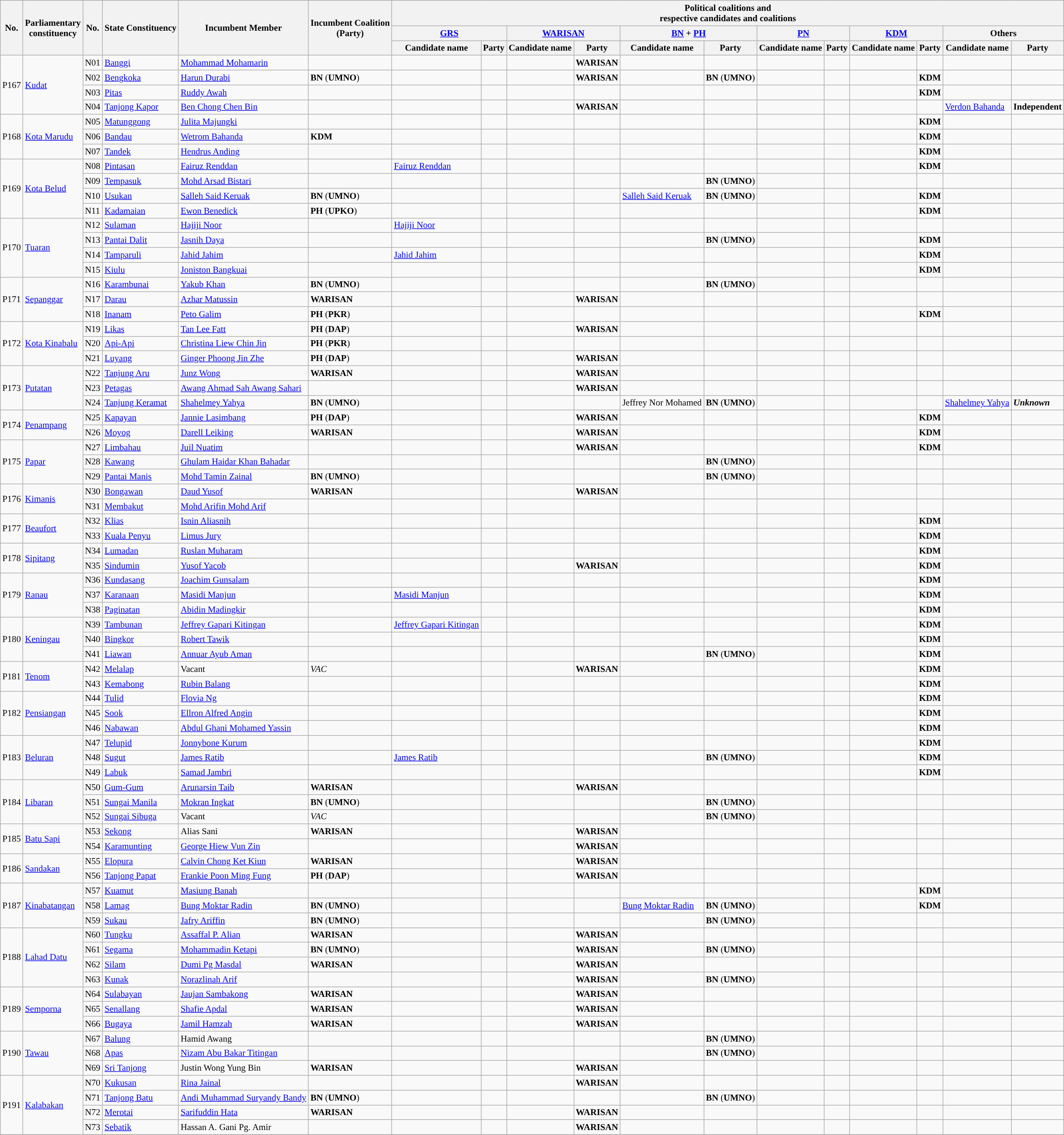<table class="wikitable sortable mw-collapsible" style="white-space:nowrap;font-size:90%">
<tr>
<th rowspan="3">No.</th>
<th rowspan="3">Parliamentary <br>constituency</th>
<th rowspan="3">No.</th>
<th rowspan="3">State Constituency</th>
<th rowspan="3">Incumbent Member</th>
<th rowspan="3">Incumbent Coalition <br>(Party)</th>
<th colspan="12">Political coalitions and <br>respective candidates and coalitions</th>
</tr>
<tr>
<th colspan="2"><a href='#'>GRS</a></th>
<th colspan="2"><a href='#'>WARISAN</a></th>
<th colspan="2"><a href='#'>BN</a> + <a href='#'>PH</a></th>
<th colspan="2"><a href='#'>PN</a></th>
<th colspan="2"><a href='#'>KDM</a></th>
<th colspan="2">Others</th>
</tr>
<tr>
<th>Candidate name</th>
<th>Party</th>
<th>Candidate name</th>
<th>Party</th>
<th>Candidate name</th>
<th>Party</th>
<th>Candidate name</th>
<th>Party</th>
<th>Candidate name</th>
<th>Party</th>
<th>Candidate name</th>
<th>Party</th>
</tr>
<tr>
<td rowspan="4">P167</td>
<td rowspan="4"><a href='#'>Kudat</a></td>
<td>N01</td>
<td><a href='#'>Banggi</a></td>
<td><a href='#'>Mohammad Mohamarin</a></td>
<td></td>
<td></td>
<td></td>
<td></td>
<td><strong>WARISAN</strong></td>
<td></td>
<td></td>
<td></td>
<td></td>
<td></td>
<td></td>
<td></td>
<td></td>
</tr>
<tr>
<td>N02</td>
<td><a href='#'>Bengkoka</a></td>
<td><a href='#'>Harun Durabi</a></td>
<td><strong>BN</strong> (<strong>UMNO</strong>)</td>
<td></td>
<td></td>
<td></td>
<td><strong>WARISAN</strong></td>
<td></td>
<td><strong>BN</strong> (<strong>UMNO</strong>)</td>
<td></td>
<td></td>
<td></td>
<td><strong>KDM</strong></td>
<td></td>
<td></td>
</tr>
<tr>
<td>N03</td>
<td><a href='#'>Pitas</a></td>
<td><a href='#'>Ruddy Awah</a></td>
<td></td>
<td></td>
<td></td>
<td></td>
<td></td>
<td></td>
<td></td>
<td></td>
<td></td>
<td></td>
<td><strong>KDM</strong></td>
<td></td>
<td></td>
</tr>
<tr>
<td>N04</td>
<td><a href='#'>Tanjong Kapor</a></td>
<td><a href='#'>Ben Chong Chen Bin</a></td>
<td></td>
<td></td>
<td></td>
<td></td>
<td><strong>WARISAN</strong></td>
<td></td>
<td></td>
<td></td>
<td></td>
<td></td>
<td></td>
<td><a href='#'>Verdon Bahanda</a></td>
<td><strong>Independent</strong></td>
</tr>
<tr>
<td rowspan="3">P168</td>
<td rowspan="3"><a href='#'>Kota Marudu</a></td>
<td>N05</td>
<td><a href='#'>Matunggong</a></td>
<td><a href='#'>Julita Majungki</a></td>
<td></td>
<td></td>
<td></td>
<td></td>
<td></td>
<td></td>
<td></td>
<td></td>
<td></td>
<td></td>
<td><strong>KDM</strong></td>
<td></td>
<td></td>
</tr>
<tr>
<td>N06</td>
<td><a href='#'>Bandau</a></td>
<td><a href='#'>Wetrom Bahanda</a></td>
<td><strong>KDM</strong></td>
<td></td>
<td></td>
<td></td>
<td></td>
<td></td>
<td></td>
<td></td>
<td></td>
<td></td>
<td><strong>KDM</strong></td>
<td></td>
<td></td>
</tr>
<tr>
<td>N07</td>
<td><a href='#'>Tandek</a></td>
<td><a href='#'>Hendrus Anding</a></td>
<td></td>
<td></td>
<td></td>
<td></td>
<td></td>
<td></td>
<td></td>
<td></td>
<td></td>
<td></td>
<td><strong>KDM</strong></td>
<td></td>
<td></td>
</tr>
<tr>
<td rowspan="4">P169</td>
<td rowspan="4"><a href='#'>Kota Belud</a></td>
<td>N08</td>
<td><a href='#'>Pintasan</a></td>
<td><a href='#'>Fairuz Renddan</a></td>
<td></td>
<td><a href='#'>Fairuz Renddan</a></td>
<td></td>
<td></td>
<td></td>
<td></td>
<td></td>
<td></td>
<td></td>
<td></td>
<td><strong>KDM</strong></td>
<td></td>
<td></td>
</tr>
<tr>
<td>N09</td>
<td><a href='#'>Tempasuk</a></td>
<td><a href='#'>Mohd Arsad Bistari</a></td>
<td></td>
<td></td>
<td></td>
<td></td>
<td></td>
<td></td>
<td><strong>BN</strong> (<strong>UMNO</strong>)</td>
<td></td>
<td></td>
<td></td>
<td></td>
<td></td>
<td></td>
</tr>
<tr>
<td>N10</td>
<td><a href='#'>Usukan</a></td>
<td><a href='#'>Salleh Said Keruak</a></td>
<td><strong>BN</strong> (<strong>UMNO</strong>)</td>
<td></td>
<td></td>
<td></td>
<td></td>
<td><a href='#'>Salleh Said Keruak</a></td>
<td><strong>BN</strong> (<strong>UMNO</strong>)</td>
<td></td>
<td></td>
<td></td>
<td><strong>KDM</strong></td>
<td></td>
<td></td>
</tr>
<tr>
<td>N11</td>
<td><a href='#'>Kadamaian</a></td>
<td><a href='#'>Ewon Benedick</a></td>
<td><strong>PH</strong> (<strong>UPKO</strong>)</td>
<td></td>
<td></td>
<td></td>
<td></td>
<td></td>
<td></td>
<td></td>
<td></td>
<td></td>
<td><strong>KDM</strong></td>
<td></td>
<td></td>
</tr>
<tr>
<td rowspan="4">P170</td>
<td rowspan="4"><a href='#'>Tuaran</a></td>
<td>N12</td>
<td><a href='#'>Sulaman</a></td>
<td><a href='#'>Hajiji Noor</a></td>
<td></td>
<td><a href='#'>Hajiji Noor</a></td>
<td></td>
<td></td>
<td></td>
<td></td>
<td></td>
<td></td>
<td></td>
<td></td>
<td></td>
<td></td>
<td></td>
</tr>
<tr>
<td>N13</td>
<td><a href='#'>Pantai Dalit</a></td>
<td><a href='#'>Jasnih Daya</a></td>
<td></td>
<td></td>
<td></td>
<td></td>
<td></td>
<td></td>
<td><strong>BN</strong> (<strong>UMNO</strong>)</td>
<td></td>
<td></td>
<td></td>
<td><strong>KDM</strong></td>
<td></td>
<td></td>
</tr>
<tr>
<td>N14</td>
<td><a href='#'>Tamparuli</a></td>
<td><a href='#'>Jahid Jahim</a></td>
<td></td>
<td><a href='#'>Jahid Jahim</a></td>
<td></td>
<td></td>
<td></td>
<td></td>
<td></td>
<td></td>
<td></td>
<td></td>
<td><strong>KDM</strong></td>
<td></td>
<td></td>
</tr>
<tr>
<td>N15</td>
<td><a href='#'>Kiulu</a></td>
<td><a href='#'>Joniston Bangkuai</a></td>
<td></td>
<td></td>
<td></td>
<td></td>
<td></td>
<td></td>
<td></td>
<td></td>
<td></td>
<td></td>
<td><strong>KDM</strong></td>
<td></td>
<td></td>
</tr>
<tr>
<td rowspan="3">P171</td>
<td rowspan="3"><a href='#'>Sepanggar</a></td>
<td>N16</td>
<td><a href='#'>Karambunai</a></td>
<td><a href='#'>Yakub Khan</a></td>
<td><strong>BN</strong> (<strong>UMNO</strong>)</td>
<td></td>
<td></td>
<td></td>
<td></td>
<td></td>
<td><strong>BN</strong> (<strong>UMNO</strong>)</td>
<td></td>
<td></td>
<td></td>
<td></td>
<td></td>
<td></td>
</tr>
<tr>
<td>N17</td>
<td><a href='#'>Darau</a></td>
<td><a href='#'>Azhar Matussin</a></td>
<td><strong>WARISAN</strong></td>
<td></td>
<td></td>
<td></td>
<td><strong>WARISAN</strong></td>
<td></td>
<td></td>
<td></td>
<td></td>
<td></td>
<td></td>
<td></td>
<td></td>
</tr>
<tr>
<td>N18</td>
<td><a href='#'>Inanam</a></td>
<td><a href='#'>Peto Galim</a></td>
<td><strong>PH</strong> (<strong>PKR</strong>)</td>
<td></td>
<td></td>
<td></td>
<td></td>
<td></td>
<td></td>
<td></td>
<td></td>
<td></td>
<td><strong>KDM</strong></td>
<td></td>
<td></td>
</tr>
<tr>
<td rowspan="3">P172</td>
<td rowspan="3"><a href='#'>Kota Kinabalu</a></td>
<td>N19</td>
<td><a href='#'>Likas</a></td>
<td><a href='#'>Tan Lee Fatt</a></td>
<td><strong>PH</strong> (<strong>DAP</strong>)</td>
<td></td>
<td></td>
<td></td>
<td><strong>WARISAN</strong></td>
<td></td>
<td></td>
<td></td>
<td></td>
<td></td>
<td></td>
<td></td>
<td></td>
</tr>
<tr>
<td>N20</td>
<td><a href='#'>Api-Api</a></td>
<td><a href='#'>Christina Liew Chin Jin</a></td>
<td><strong>PH</strong> (<strong>PKR</strong>)</td>
<td></td>
<td></td>
<td></td>
<td></td>
<td></td>
<td></td>
<td></td>
<td></td>
<td></td>
<td></td>
<td></td>
<td></td>
</tr>
<tr>
<td>N21</td>
<td><a href='#'>Luyang</a></td>
<td><a href='#'>Ginger Phoong Jin Zhe</a></td>
<td><strong>PH</strong> (<strong>DAP</strong>)</td>
<td></td>
<td></td>
<td></td>
<td><strong>WARISAN</strong></td>
<td></td>
<td></td>
<td></td>
<td></td>
<td></td>
<td></td>
<td></td>
<td></td>
</tr>
<tr>
<td rowspan="3">P173</td>
<td rowspan="3"><a href='#'>Putatan</a></td>
<td>N22</td>
<td><a href='#'>Tanjung Aru</a></td>
<td><a href='#'>Junz Wong</a></td>
<td><strong>WARISAN</strong></td>
<td></td>
<td></td>
<td></td>
<td><strong>WARISAN</strong></td>
<td></td>
<td></td>
<td></td>
<td></td>
<td></td>
<td></td>
<td></td>
<td></td>
</tr>
<tr>
<td>N23</td>
<td><a href='#'>Petagas</a></td>
<td><a href='#'>Awang Ahmad Sah Awang Sahari</a></td>
<td></td>
<td></td>
<td></td>
<td></td>
<td><strong>WARISAN</strong></td>
<td></td>
<td></td>
<td></td>
<td></td>
<td></td>
<td></td>
<td></td>
<td></td>
</tr>
<tr>
<td>N24</td>
<td><a href='#'>Tanjung Keramat</a></td>
<td><a href='#'>Shahelmey Yahya</a></td>
<td><strong>BN</strong> (<strong>UMNO</strong>)</td>
<td></td>
<td></td>
<td></td>
<td></td>
<td>Jeffrey Nor Mohamed </td>
<td><strong>BN</strong> (<strong>UMNO</strong>)</td>
<td></td>
<td></td>
<td></td>
<td></td>
<td><a href='#'>Shahelmey Yahya</a></td>
<td><strong><em>Unknown</em></strong></td>
</tr>
<tr>
<td rowspan="2">P174</td>
<td rowspan="2"><a href='#'>Penampang</a></td>
<td>N25</td>
<td><a href='#'>Kapayan</a></td>
<td><a href='#'>Jannie Lasimbang</a></td>
<td><strong>PH</strong> (<strong>DAP</strong>)</td>
<td></td>
<td></td>
<td></td>
<td><strong>WARISAN</strong></td>
<td></td>
<td></td>
<td></td>
<td></td>
<td></td>
<td><strong>KDM</strong></td>
<td></td>
<td></td>
</tr>
<tr>
<td>N26</td>
<td><a href='#'>Moyog</a></td>
<td><a href='#'>Darell Leiking</a></td>
<td><strong>WARISAN</strong></td>
<td></td>
<td></td>
<td></td>
<td><strong>WARISAN</strong></td>
<td></td>
<td></td>
<td></td>
<td></td>
<td></td>
<td><strong>KDM</strong></td>
<td></td>
<td></td>
</tr>
<tr>
<td rowspan="3">P175</td>
<td rowspan="3"><a href='#'>Papar</a></td>
<td>N27</td>
<td><a href='#'>Limbahau</a></td>
<td><a href='#'>Juil Nuatim</a></td>
<td style="background:"></td>
<td></td>
<td></td>
<td></td>
<td><strong>WARISAN</strong></td>
<td></td>
<td></td>
<td></td>
<td></td>
<td></td>
<td><strong>KDM</strong></td>
<td></td>
<td></td>
</tr>
<tr>
<td>N28</td>
<td><a href='#'>Kawang</a></td>
<td><a href='#'>Ghulam Haidar Khan Bahadar</a></td>
<td></td>
<td></td>
<td></td>
<td></td>
<td></td>
<td></td>
<td><strong>BN</strong> (<strong>UMNO</strong>)</td>
<td></td>
<td></td>
<td></td>
<td></td>
<td></td>
<td></td>
</tr>
<tr>
<td>N29</td>
<td><a href='#'>Pantai Manis</a></td>
<td><a href='#'>Mohd Tamin Zainal</a></td>
<td><strong>BN</strong> (<strong>UMNO</strong>)</td>
<td></td>
<td></td>
<td></td>
<td></td>
<td></td>
<td><strong>BN</strong> (<strong>UMNO</strong>)</td>
<td></td>
<td></td>
<td></td>
<td></td>
<td></td>
<td></td>
</tr>
<tr>
<td rowspan="2">P176</td>
<td rowspan="2"><a href='#'>Kimanis</a></td>
<td>N30</td>
<td><a href='#'>Bongawan</a></td>
<td><a href='#'>Daud Yusof</a></td>
<td><strong>WARISAN</strong></td>
<td></td>
<td></td>
<td></td>
<td><strong>WARISAN</strong></td>
<td></td>
<td></td>
<td></td>
<td></td>
<td></td>
<td></td>
<td></td>
<td></td>
</tr>
<tr>
<td>N31</td>
<td><a href='#'>Membakut</a></td>
<td><a href='#'>Mohd Arifin Mohd Arif</a></td>
<td></td>
<td></td>
<td></td>
<td></td>
<td></td>
<td></td>
<td></td>
<td></td>
<td></td>
<td></td>
<td></td>
<td></td>
<td></td>
</tr>
<tr>
<td rowspan="2">P177</td>
<td rowspan="2"><a href='#'>Beaufort</a></td>
<td>N32</td>
<td><a href='#'>Klias</a></td>
<td><a href='#'>Isnin Aliasnih</a></td>
<td></td>
<td></td>
<td></td>
<td></td>
<td></td>
<td></td>
<td></td>
<td></td>
<td></td>
<td></td>
<td><strong>KDM</strong></td>
<td></td>
<td></td>
</tr>
<tr>
<td>N33</td>
<td><a href='#'>Kuala Penyu</a></td>
<td><a href='#'>Limus Jury</a></td>
<td></td>
<td></td>
<td></td>
<td></td>
<td></td>
<td></td>
<td></td>
<td></td>
<td></td>
<td></td>
<td><strong>KDM</strong></td>
<td></td>
<td></td>
</tr>
<tr>
<td rowspan="2">P178</td>
<td rowspan="2"><a href='#'>Sipitang</a></td>
<td>N34</td>
<td><a href='#'>Lumadan</a></td>
<td><a href='#'>Ruslan Muharam</a></td>
<td></td>
<td></td>
<td></td>
<td></td>
<td></td>
<td></td>
<td></td>
<td></td>
<td></td>
<td></td>
<td><strong>KDM</strong></td>
<td></td>
<td></td>
</tr>
<tr>
<td>N35</td>
<td><a href='#'>Sindumin</a></td>
<td><a href='#'>Yusof Yacob</a></td>
<td></td>
<td></td>
<td></td>
<td></td>
<td><strong>WARISAN</strong></td>
<td></td>
<td></td>
<td></td>
<td></td>
<td></td>
<td><strong>KDM</strong></td>
<td></td>
<td></td>
</tr>
<tr>
<td rowspan="3">P179</td>
<td rowspan="3"><a href='#'>Ranau</a></td>
<td>N36</td>
<td><a href='#'>Kundasang</a></td>
<td><a href='#'>Joachim Gunsalam</a></td>
<td></td>
<td></td>
<td></td>
<td></td>
<td></td>
<td></td>
<td></td>
<td></td>
<td></td>
<td></td>
<td><strong>KDM</strong></td>
<td></td>
<td></td>
</tr>
<tr>
<td>N37</td>
<td><a href='#'>Karanaan</a></td>
<td><a href='#'>Masidi Manjun</a></td>
<td></td>
<td><a href='#'>Masidi Manjun</a></td>
<td></td>
<td></td>
<td></td>
<td></td>
<td></td>
<td></td>
<td></td>
<td></td>
<td><strong>KDM</strong></td>
<td></td>
<td></td>
</tr>
<tr>
<td>N38</td>
<td><a href='#'>Paginatan</a></td>
<td><a href='#'>Abidin Madingkir</a></td>
<td></td>
<td></td>
<td></td>
<td></td>
<td></td>
<td></td>
<td></td>
<td></td>
<td></td>
<td></td>
<td><strong>KDM</strong></td>
<td></td>
<td></td>
</tr>
<tr>
<td rowspan="3">P180</td>
<td rowspan="3"><a href='#'>Keningau</a></td>
<td>N39</td>
<td><a href='#'>Tambunan</a></td>
<td><a href='#'>Jeffrey Gapari Kitingan</a></td>
<td></td>
<td><a href='#'>Jeffrey Gapari Kitingan</a></td>
<td></td>
<td></td>
<td></td>
<td></td>
<td></td>
<td></td>
<td></td>
<td></td>
<td><strong>KDM</strong></td>
<td></td>
<td></td>
</tr>
<tr>
<td>N40</td>
<td><a href='#'>Bingkor</a></td>
<td><a href='#'>Robert Tawik</a></td>
<td></td>
<td></td>
<td></td>
<td></td>
<td></td>
<td></td>
<td></td>
<td></td>
<td></td>
<td></td>
<td><strong>KDM</strong></td>
<td></td>
<td></td>
</tr>
<tr>
<td>N41</td>
<td><a href='#'>Liawan</a></td>
<td><a href='#'>Annuar Ayub Aman</a></td>
<td></td>
<td></td>
<td></td>
<td></td>
<td></td>
<td></td>
<td><strong>BN</strong> (<strong>UMNO</strong>)</td>
<td></td>
<td></td>
<td></td>
<td><strong>KDM</strong></td>
<td></td>
<td></td>
</tr>
<tr>
<td rowspan="2">P181</td>
<td rowspan="2"><a href='#'>Tenom</a></td>
<td>N42</td>
<td><a href='#'>Melalap</a></td>
<td>Vacant</td>
<td><em>VAC</em></td>
<td></td>
<td></td>
<td></td>
<td><strong>WARISAN</strong></td>
<td></td>
<td></td>
<td></td>
<td></td>
<td></td>
<td><strong>KDM</strong></td>
<td></td>
<td></td>
</tr>
<tr>
<td>N43</td>
<td><a href='#'>Kemabong</a></td>
<td><a href='#'>Rubin Balang</a></td>
<td></td>
<td></td>
<td></td>
<td></td>
<td></td>
<td></td>
<td></td>
<td></td>
<td></td>
<td></td>
<td><strong>KDM</strong></td>
<td></td>
<td></td>
</tr>
<tr>
<td rowspan="3">P182</td>
<td rowspan="3"><a href='#'>Pensiangan</a></td>
<td>N44</td>
<td><a href='#'>Tulid</a></td>
<td><a href='#'>Flovia Ng</a></td>
<td></td>
<td></td>
<td></td>
<td></td>
<td></td>
<td></td>
<td></td>
<td></td>
<td></td>
<td></td>
<td><strong>KDM</strong></td>
<td></td>
<td></td>
</tr>
<tr>
<td>N45</td>
<td><a href='#'>Sook</a></td>
<td><a href='#'>Ellron Alfred Angin</a></td>
<td></td>
<td></td>
<td></td>
<td></td>
<td></td>
<td></td>
<td></td>
<td></td>
<td></td>
<td></td>
<td><strong>KDM</strong></td>
<td></td>
<td></td>
</tr>
<tr>
<td>N46</td>
<td><a href='#'>Nabawan</a></td>
<td><a href='#'>Abdul Ghani Mohamed Yassin</a></td>
<td></td>
<td></td>
<td></td>
<td></td>
<td></td>
<td></td>
<td></td>
<td></td>
<td></td>
<td></td>
<td><strong>KDM</strong></td>
<td></td>
<td></td>
</tr>
<tr>
<td rowspan="3">P183</td>
<td rowspan="3"><a href='#'>Beluran</a></td>
<td>N47</td>
<td><a href='#'>Telupid</a></td>
<td><a href='#'>Jonnybone Kurum</a></td>
<td></td>
<td></td>
<td></td>
<td></td>
<td></td>
<td></td>
<td></td>
<td></td>
<td></td>
<td></td>
<td><strong>KDM</strong></td>
<td></td>
<td></td>
</tr>
<tr>
<td>N48</td>
<td><a href='#'>Sugut</a></td>
<td><a href='#'>James Ratib</a></td>
<td></td>
<td><a href='#'>James Ratib</a></td>
<td></td>
<td></td>
<td></td>
<td></td>
<td><strong>BN</strong> (<strong>UMNO</strong>)</td>
<td></td>
<td></td>
<td></td>
<td><strong>KDM</strong></td>
<td></td>
<td></td>
</tr>
<tr>
<td>N49</td>
<td><a href='#'>Labuk</a></td>
<td><a href='#'>Samad Jambri</a></td>
<td></td>
<td></td>
<td></td>
<td></td>
<td></td>
<td></td>
<td></td>
<td></td>
<td></td>
<td></td>
<td><strong>KDM</strong></td>
<td></td>
<td></td>
</tr>
<tr>
<td rowspan="3">P184</td>
<td rowspan="3"><a href='#'>Libaran</a></td>
<td>N50</td>
<td><a href='#'>Gum-Gum</a></td>
<td><a href='#'>Arunarsin Taib</a></td>
<td><strong>WARISAN</strong></td>
<td></td>
<td></td>
<td></td>
<td><strong>WARISAN</strong></td>
<td></td>
<td></td>
<td></td>
<td></td>
<td></td>
<td></td>
<td></td>
<td></td>
</tr>
<tr>
<td>N51</td>
<td><a href='#'>Sungai Manila</a></td>
<td><a href='#'>Mokran Ingkat</a></td>
<td><strong>BN</strong> (<strong>UMNO</strong>)</td>
<td></td>
<td></td>
<td></td>
<td></td>
<td></td>
<td><strong>BN</strong> (<strong>UMNO</strong>)</td>
<td></td>
<td></td>
<td></td>
<td></td>
<td></td>
<td></td>
</tr>
<tr>
<td>N52</td>
<td><a href='#'>Sungai Sibuga</a></td>
<td>Vacant</td>
<td><em>VAC</em></td>
<td></td>
<td></td>
<td></td>
<td></td>
<td></td>
<td><strong>BN</strong> (<strong>UMNO</strong>)</td>
<td></td>
<td></td>
<td></td>
<td></td>
<td></td>
<td></td>
</tr>
<tr>
<td rowspan="2">P185</td>
<td rowspan="2"><a href='#'>Batu Sapi</a></td>
<td>N53</td>
<td><a href='#'>Sekong</a></td>
<td>Alias Sani</td>
<td><strong>WARISAN</strong></td>
<td></td>
<td></td>
<td></td>
<td><strong>WARISAN</strong></td>
<td></td>
<td></td>
<td></td>
<td></td>
<td></td>
<td></td>
<td></td>
<td></td>
</tr>
<tr>
<td>N54</td>
<td><a href='#'>Karamunting</a></td>
<td><a href='#'>George Hiew Vun Zin</a></td>
<td></td>
<td></td>
<td></td>
<td></td>
<td><strong>WARISAN</strong></td>
<td></td>
<td></td>
<td></td>
<td></td>
<td></td>
<td></td>
<td></td>
<td></td>
</tr>
<tr>
<td rowspan="2">P186</td>
<td rowspan="2"><a href='#'>Sandakan</a></td>
<td>N55</td>
<td><a href='#'>Elopura</a></td>
<td><a href='#'>Calvin Chong Ket Kiun</a></td>
<td><strong>WARISAN</strong></td>
<td></td>
<td></td>
<td></td>
<td><strong>WARISAN</strong></td>
<td></td>
<td></td>
<td></td>
<td></td>
<td></td>
<td></td>
<td></td>
<td></td>
</tr>
<tr>
<td>N56</td>
<td><a href='#'>Tanjong Papat</a></td>
<td><a href='#'>Frankie Poon Ming Fung</a></td>
<td><strong>PH</strong> (<strong>DAP</strong>)</td>
<td></td>
<td></td>
<td></td>
<td><strong>WARISAN</strong></td>
<td></td>
<td></td>
<td></td>
<td></td>
<td></td>
<td></td>
<td></td>
<td></td>
</tr>
<tr>
<td rowspan="3">P187</td>
<td rowspan="3"><a href='#'>Kinabatangan</a></td>
<td>N57</td>
<td><a href='#'>Kuamut</a></td>
<td><a href='#'>Masiung Banah</a></td>
<td></td>
<td></td>
<td></td>
<td></td>
<td></td>
<td></td>
<td></td>
<td></td>
<td></td>
<td></td>
<td><strong>KDM</strong></td>
<td></td>
<td></td>
</tr>
<tr>
<td>N58</td>
<td><a href='#'>Lamag</a></td>
<td><a href='#'>Bung Moktar Radin</a></td>
<td><strong>BN</strong> (<strong>UMNO</strong>)</td>
<td></td>
<td></td>
<td></td>
<td></td>
<td><a href='#'>Bung Moktar Radin</a></td>
<td><strong>BN</strong> (<strong>UMNO</strong>)</td>
<td></td>
<td></td>
<td></td>
<td><strong>KDM</strong></td>
<td></td>
<td></td>
</tr>
<tr>
<td>N59</td>
<td><a href='#'>Sukau</a></td>
<td><a href='#'>Jafry Ariffin</a></td>
<td><strong>BN</strong> (<strong>UMNO</strong>)</td>
<td></td>
<td></td>
<td></td>
<td></td>
<td></td>
<td><strong>BN</strong> (<strong>UMNO</strong>)</td>
<td></td>
<td></td>
<td></td>
<td></td>
<td></td>
<td></td>
</tr>
<tr>
<td rowspan="4">P188</td>
<td rowspan="4"><a href='#'>Lahad Datu</a></td>
<td>N60</td>
<td><a href='#'>Tungku</a></td>
<td><a href='#'>Assaffal P. Alian</a></td>
<td><strong>WARISAN</strong></td>
<td></td>
<td></td>
<td></td>
<td><strong>WARISAN</strong></td>
<td></td>
<td></td>
<td></td>
<td></td>
<td></td>
<td></td>
<td></td>
<td></td>
</tr>
<tr>
<td>N61</td>
<td><a href='#'>Segama</a></td>
<td><a href='#'>Mohammadin Ketapi</a></td>
<td><strong>BN</strong> (<strong>UMNO</strong>)</td>
<td></td>
<td></td>
<td></td>
<td><strong>WARISAN</strong></td>
<td></td>
<td><strong>BN</strong> (<strong>UMNO</strong>)</td>
<td></td>
<td></td>
<td></td>
<td></td>
<td></td>
<td></td>
</tr>
<tr>
<td>N62</td>
<td><a href='#'>Silam</a></td>
<td><a href='#'>Dumi Pg Masdal</a></td>
<td><strong>WARISAN</strong></td>
<td></td>
<td></td>
<td></td>
<td><strong>WARISAN</strong></td>
<td></td>
<td></td>
<td></td>
<td></td>
<td></td>
<td></td>
<td></td>
<td></td>
</tr>
<tr>
<td>N63</td>
<td><a href='#'>Kunak</a></td>
<td><a href='#'>Norazlinah Arif</a></td>
<td></td>
<td></td>
<td></td>
<td></td>
<td><strong>WARISAN</strong></td>
<td></td>
<td><strong>BN</strong> (<strong>UMNO</strong>)</td>
<td></td>
<td></td>
<td></td>
<td></td>
<td></td>
<td></td>
</tr>
<tr>
<td rowspan="3">P189</td>
<td rowspan="3"><a href='#'>Semporna</a></td>
<td>N64</td>
<td><a href='#'>Sulabayan</a></td>
<td><a href='#'>Jaujan Sambakong</a></td>
<td><strong>WARISAN</strong></td>
<td></td>
<td></td>
<td></td>
<td><strong>WARISAN</strong></td>
<td></td>
<td></td>
<td></td>
<td></td>
<td></td>
<td></td>
<td></td>
<td></td>
</tr>
<tr>
<td>N65</td>
<td><a href='#'>Senallang</a></td>
<td><a href='#'>Shafie Apdal</a></td>
<td><strong>WARISAN</strong></td>
<td></td>
<td></td>
<td></td>
<td><strong>WARISAN</strong></td>
<td></td>
<td></td>
<td></td>
<td></td>
<td></td>
<td></td>
<td></td>
<td></td>
</tr>
<tr>
<td>N66</td>
<td><a href='#'>Bugaya</a></td>
<td><a href='#'>Jamil Hamzah</a></td>
<td><strong>WARISAN</strong></td>
<td></td>
<td></td>
<td></td>
<td><strong>WARISAN</strong></td>
<td></td>
<td></td>
<td></td>
<td></td>
<td></td>
<td></td>
<td></td>
<td></td>
</tr>
<tr>
<td rowspan="3">P190</td>
<td rowspan="3"><a href='#'>Tawau</a></td>
<td>N67</td>
<td><a href='#'>Balung</a></td>
<td>Hamid Awang</td>
<td></td>
<td></td>
<td></td>
<td></td>
<td></td>
<td></td>
<td><strong>BN</strong> (<strong>UMNO</strong>)</td>
<td></td>
<td></td>
<td></td>
<td></td>
<td></td>
<td></td>
</tr>
<tr>
<td>N68</td>
<td><a href='#'>Apas</a></td>
<td><a href='#'>Nizam Abu Bakar Titingan</a></td>
<td></td>
<td></td>
<td></td>
<td></td>
<td></td>
<td></td>
<td><strong>BN</strong> (<strong>UMNO</strong>)</td>
<td></td>
<td></td>
<td></td>
<td></td>
<td></td>
<td></td>
</tr>
<tr>
<td>N69</td>
<td><a href='#'>Sri Tanjong</a></td>
<td>Justin Wong Yung Bin</td>
<td><strong>WARISAN</strong></td>
<td></td>
<td></td>
<td></td>
<td><strong>WARISAN</strong></td>
<td></td>
<td></td>
<td></td>
<td></td>
<td></td>
<td></td>
<td></td>
<td></td>
</tr>
<tr>
<td rowspan="4">P191</td>
<td rowspan="4"><a href='#'>Kalabakan</a></td>
<td>N70</td>
<td><a href='#'>Kukusan</a></td>
<td><a href='#'>Rina Jainal</a></td>
<td></td>
<td></td>
<td></td>
<td></td>
<td><strong>WARISAN</strong></td>
<td></td>
<td></td>
<td></td>
<td></td>
<td></td>
<td></td>
<td></td>
<td></td>
</tr>
<tr>
<td>N71</td>
<td><a href='#'>Tanjong Batu</a></td>
<td><a href='#'>Andi Muhammad Suryandy Bandy</a></td>
<td><strong>BN</strong> (<strong>UMNO</strong>)</td>
<td></td>
<td></td>
<td></td>
<td></td>
<td></td>
<td><strong>BN</strong> (<strong>UMNO</strong>)</td>
<td></td>
<td></td>
<td></td>
<td></td>
<td></td>
<td></td>
</tr>
<tr>
<td>N72</td>
<td><a href='#'>Merotai</a></td>
<td><a href='#'>Sarifuddin Hata</a></td>
<td><strong>WARISAN</strong></td>
<td></td>
<td></td>
<td></td>
<td><strong>WARISAN</strong></td>
<td></td>
<td></td>
<td></td>
<td></td>
<td></td>
<td></td>
<td></td>
<td></td>
</tr>
<tr>
<td>N73</td>
<td><a href='#'>Sebatik</a></td>
<td>Hassan A. Gani Pg. Amir</td>
<td></td>
<td></td>
<td></td>
<td></td>
<td><strong>WARISAN</strong></td>
<td></td>
<td></td>
<td></td>
<td></td>
<td></td>
<td></td>
<td></td>
<td></td>
</tr>
<tr>
</tr>
</table>
